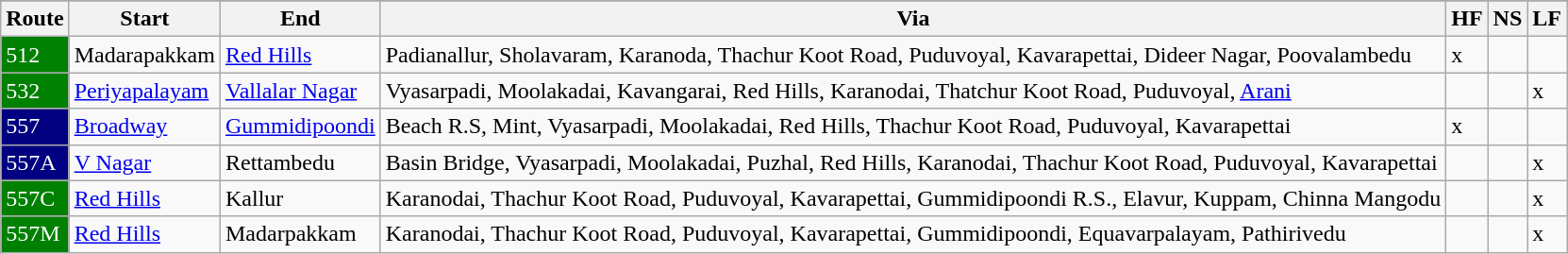<table class="wikitable sortable collapsable plainrowheaders">
<tr>
</tr>
<tr>
<th>Route</th>
<th>Start</th>
<th>End</th>
<th>Via</th>
<th>HF</th>
<th>NS</th>
<th>LF</th>
</tr>
<tr>
<td style="background:green; color:white">512</td>
<td>Madarapakkam</td>
<td><a href='#'>Red Hills</a></td>
<td>Padianallur, Sholavaram, Karanoda, Thachur Koot Road, Puduvoyal, Kavarapettai, Dideer Nagar, Poovalambedu</td>
<td>x</td>
<td></td>
<td></td>
</tr>
<tr>
<td style="background:green; color:white">532</td>
<td><a href='#'>Periyapalayam</a></td>
<td><a href='#'>Vallalar Nagar</a></td>
<td>Vyasarpadi, Moolakadai, Kavangarai, Red Hills, Karanodai, Thatchur Koot Road, Puduvoyal, <a href='#'>Arani</a></td>
<td></td>
<td></td>
<td>x</td>
</tr>
<tr>
<td style="background:navy; color:white">557</td>
<td><a href='#'>Broadway</a></td>
<td><a href='#'>Gummidipoondi</a></td>
<td>Beach R.S, Mint, Vyasarpadi, Moolakadai, Red Hills, Thachur Koot Road, Puduvoyal, Kavarapettai</td>
<td>x</td>
<td></td>
<td></td>
</tr>
<tr>
<td style="background:navy; color:white">557A</td>
<td><a href='#'>V Nagar</a></td>
<td>Rettambedu</td>
<td>Basin Bridge, Vyasarpadi, Moolakadai, Puzhal, Red Hills, Karanodai, Thachur Koot Road, Puduvoyal, Kavarapettai</td>
<td></td>
<td></td>
<td>x</td>
</tr>
<tr>
<td style="background:green; color:white">557C</td>
<td><a href='#'>Red Hills</a></td>
<td>Kallur</td>
<td>Karanodai, Thachur Koot Road, Puduvoyal, Kavarapettai, Gummidipoondi R.S., Elavur, Kuppam, Chinna Mangodu</td>
<td></td>
<td></td>
<td>x</td>
</tr>
<tr>
<td style="background:green; color:white">557M</td>
<td><a href='#'>Red Hills</a></td>
<td>Madarpakkam</td>
<td>Karanodai, Thachur Koot Road, Puduvoyal, Kavarapettai, Gummidipoondi, Equavarpalayam, Pathirivedu</td>
<td></td>
<td></td>
<td>x</td>
</tr>
</table>
